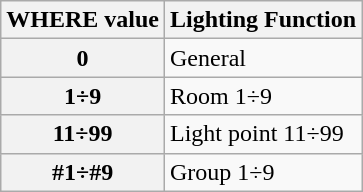<table class="wikitable sortable">
<tr>
<th>WHERE value</th>
<th>Lighting Function</th>
</tr>
<tr>
<th>0</th>
<td>General</td>
</tr>
<tr>
<th>1÷9</th>
<td>Room 1÷9</td>
</tr>
<tr>
<th>11÷99</th>
<td>Light point 11÷99</td>
</tr>
<tr>
<th>#1÷#9</th>
<td>Group 1÷9</td>
</tr>
</table>
